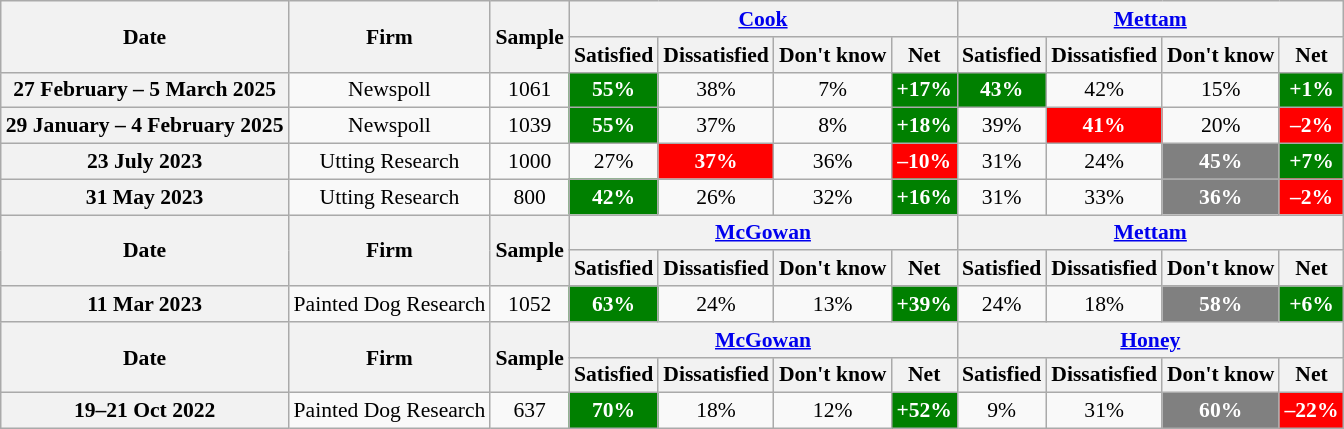<table class="nowrap wikitable tpl-blanktable" style=text-align:center;font-size:90%>
<tr>
<th rowspan=2>Date</th>
<th rowspan=2>Firm</th>
<th rowspan=2>Sample</th>
<th colspan=4><a href='#'>Cook</a></th>
<th colspan=4><a href='#'>Mettam</a></th>
</tr>
<tr>
<th>Satisfied</th>
<th>Dissatisfied</th>
<th>Don't know</th>
<th>Net</th>
<th>Satisfied</th>
<th>Dissatisfied</th>
<th>Don't know</th>
<th>Net</th>
</tr>
<tr>
<th>27 February – 5 March 2025</th>
<td>Newspoll</td>
<td>1061</td>
<th style="background:green;color:white;">55%</th>
<td>38%</td>
<td>7%</td>
<th style="background:green;color:white;">+17%</th>
<th style="background:green;color:white;">43%</th>
<td>42%</td>
<td>15%</td>
<th style="background:green;color:white;">+1%</th>
</tr>
<tr>
<th>29 January – 4 February 2025</th>
<td>Newspoll</td>
<td>1039</td>
<th style="background:green;color:white;">55%</th>
<td>37%</td>
<td>8%</td>
<th style="background:green;color:white;">+18%</th>
<td>39%</td>
<th style="background:red;color:white;">41%</th>
<td>20%</td>
<th style="background:red;color:white;">–2%</th>
</tr>
<tr>
<th>23 July 2023</th>
<td>Utting Research</td>
<td>1000</td>
<td>27%</td>
<th style="background:red;color:white;">37%</th>
<td>36%</td>
<th style="background:red;color:white;">–10%</th>
<td>31%</td>
<td>24%</td>
<th style="background:grey;color:white;">45%</th>
<th style="background:green;color:white;"><strong>+7%</strong></th>
</tr>
<tr>
<th>31 May 2023</th>
<td>Utting Research</td>
<td>800</td>
<th style="background:green;color:white;">42%</th>
<td>26%</td>
<td>32%</td>
<th style="background:green;color:white;"><strong>+16%</strong></th>
<td>31%</td>
<td>33%</td>
<th style="background:grey;color:white;">36%</th>
<th style="background:red;color:white;">–2%</th>
</tr>
<tr>
<th rowspan=2>Date</th>
<th rowspan=2>Firm</th>
<th rowspan=2>Sample</th>
<th colspan=4><a href='#'>McGowan</a></th>
<th colspan=4><a href='#'>Mettam</a></th>
</tr>
<tr>
<th>Satisfied</th>
<th>Dissatisfied</th>
<th>Don't know</th>
<th>Net</th>
<th>Satisfied</th>
<th>Dissatisfied</th>
<th>Don't know</th>
<th>Net</th>
</tr>
<tr>
<th>11 Mar 2023</th>
<td>Painted Dog Research</td>
<td>1052</td>
<th style="background:green;color:white;">63%</th>
<td>24%</td>
<td>13%</td>
<th style="background:green;color:white;"><strong>+39%</strong></th>
<td>24%</td>
<td>18%</td>
<th style="background:grey;color:white;">58%</th>
<th style="background:green;color:white;"><strong>+6%</strong></th>
</tr>
<tr>
<th rowspan=2>Date</th>
<th rowspan=2>Firm</th>
<th rowspan=2>Sample</th>
<th colspan=4><a href='#'>McGowan</a></th>
<th colspan=4><a href='#'>Honey</a></th>
</tr>
<tr>
<th>Satisfied</th>
<th>Dissatisfied</th>
<th>Don't know</th>
<th>Net</th>
<th>Satisfied</th>
<th>Dissatisfied</th>
<th>Don't know</th>
<th>Net</th>
</tr>
<tr>
<th>19–21 Oct 2022</th>
<td>Painted Dog Research</td>
<td>637</td>
<th style="background:green;color:white;">70%</th>
<td>18%</td>
<td>12%</td>
<th style="background:green;color:white;"><strong>+52%</strong></th>
<td>9%</td>
<td>31%</td>
<th style="background:grey;color:white;">60%</th>
<th style="background:red;color:white;">–22%</th>
</tr>
</table>
